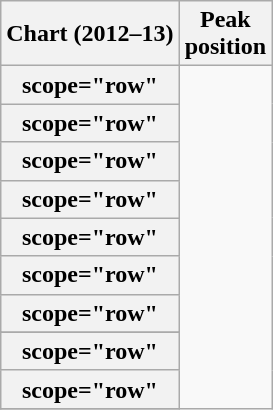<table class="wikitable sortable plainrowheaders" style="text-align:center;">
<tr>
<th scope="col">Chart (2012–13)</th>
<th scope="col">Peak<br>position</th>
</tr>
<tr>
<th>scope="row"</th>
</tr>
<tr>
<th>scope="row"</th>
</tr>
<tr>
<th>scope="row"</th>
</tr>
<tr>
<th>scope="row"</th>
</tr>
<tr>
<th>scope="row"</th>
</tr>
<tr>
<th>scope="row"</th>
</tr>
<tr>
<th>scope="row"</th>
</tr>
<tr>
</tr>
<tr>
<th>scope="row"</th>
</tr>
<tr>
<th>scope="row"</th>
</tr>
<tr>
</tr>
</table>
